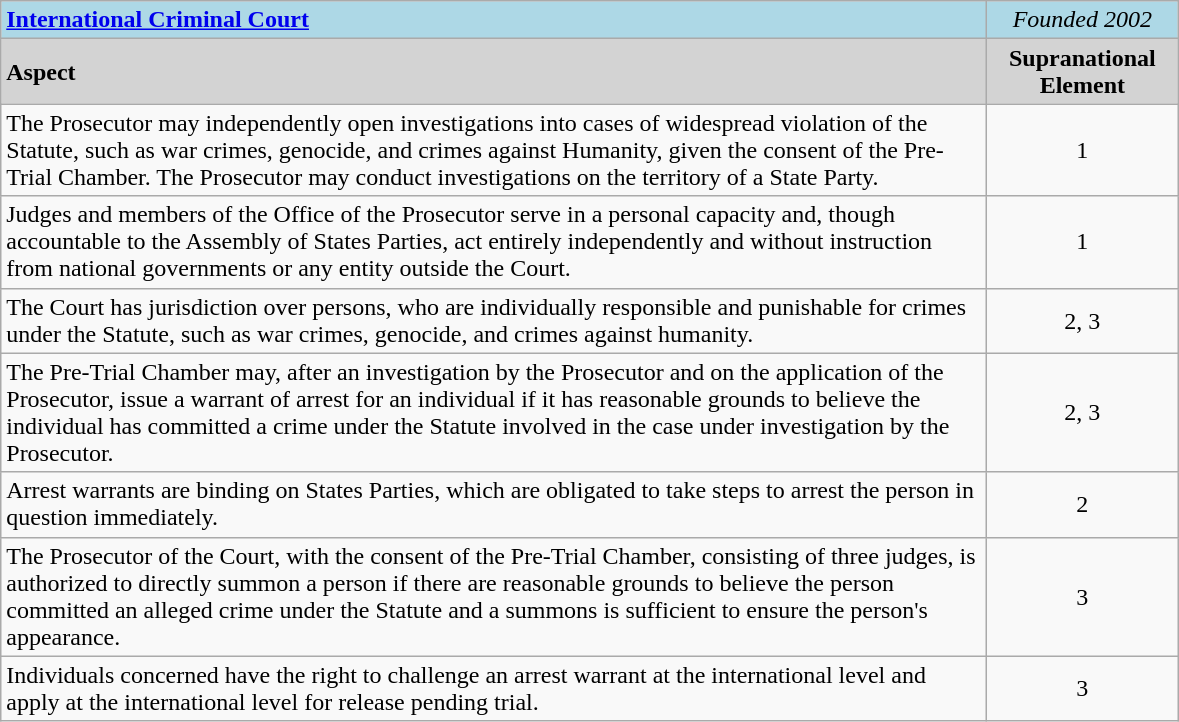<table class="wikitable">
<tr>
<td style="background:lightblue" align="left" width="650px"><strong><a href='#'>International Criminal Court</a></strong></td>
<td style="background:lightblue" align="center" width="120px"><em>Founded 2002</em></td>
</tr>
<tr>
<td style="background:lightgrey"><strong>Aspect</strong></td>
<td style="background:lightgrey" align="center" width="120px"><strong>Supranational Element</strong></td>
</tr>
<tr>
<td>The Prosecutor may independently open investigations into cases of widespread violation of the Statute, such as war crimes, genocide, and crimes against Humanity, given the consent of the Pre-Trial Chamber.  The Prosecutor may conduct investigations on the territory of a State Party.</td>
<td align="center" width="120px">1</td>
</tr>
<tr>
<td>Judges and members of the Office of the Prosecutor serve in a personal capacity and, though accountable to the Assembly of States Parties, act entirely independently and without instruction from national governments or any entity outside the Court.<br></td>
<td align="center" width="120px">1</td>
</tr>
<tr>
<td>The Court has jurisdiction over persons, who are individually responsible and punishable for crimes under the Statute, such as war crimes, genocide, and crimes against humanity.</td>
<td align="center" width="120px">2, 3</td>
</tr>
<tr>
<td>The  Pre-Trial Chamber may, after an investigation by the Prosecutor and on the application of the Prosecutor, issue a warrant of arrest for an individual if it has reasonable grounds to believe the individual has committed a crime under the Statute involved in the case under investigation by the Prosecutor.</td>
<td align="center" width="120px">2, 3</td>
</tr>
<tr>
<td>Arrest warrants are binding on States Parties, which are obligated to take steps to arrest the person in question immediately.</td>
<td align="center" width="120px">2</td>
</tr>
<tr>
<td>The Prosecutor of the Court, with the consent of the Pre-Trial Chamber, consisting of three judges, is authorized to directly summon a person if there are reasonable grounds to believe the person committed an alleged crime under the Statute and a summons is sufficient to ensure the person's appearance.</td>
<td align="center" width="120px">3</td>
</tr>
<tr>
<td>Individuals concerned have the right to challenge an arrest warrant at the international level and apply at the international level for release pending trial.</td>
<td align="center" width="120px">3</td>
</tr>
</table>
